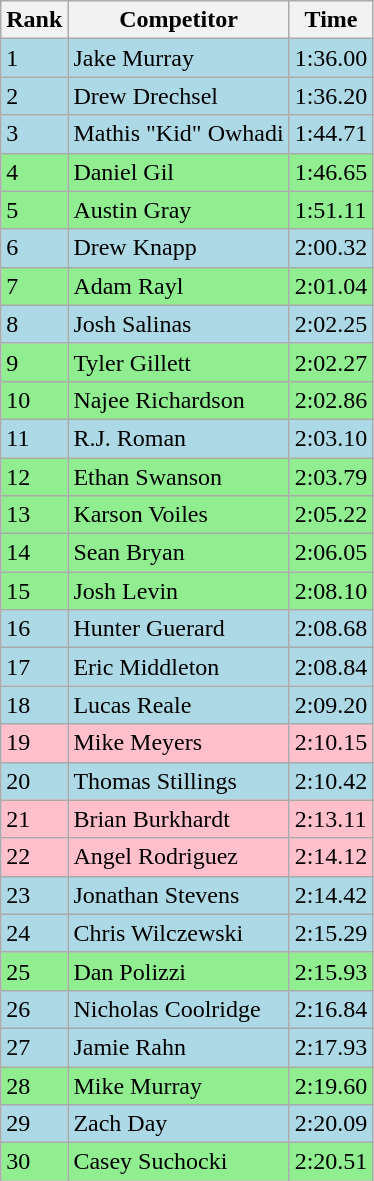<table class="wikitable sortable mw-collapsible">
<tr>
<th>Rank</th>
<th>Competitor</th>
<th>Time</th>
</tr>
<tr style="color:black; background:LightBlue;">
<td>1</td>
<td>Jake Murray</td>
<td>1:36.00</td>
</tr>
<tr style="color:black; background:LightBlue;">
<td>2</td>
<td>Drew Drechsel</td>
<td>1:36.20</td>
</tr>
<tr style="color:black; background:LightBlue;">
<td>3</td>
<td>Mathis "Kid" Owhadi</td>
<td>1:44.71</td>
</tr>
<tr style="color:black; background:LightGreen;">
<td>4</td>
<td>Daniel Gil</td>
<td>1:46.65</td>
</tr>
<tr style="color:black; background:LightGreen;">
<td>5</td>
<td>Austin Gray</td>
<td>1:51.11</td>
</tr>
<tr style="color:black; background:LightBlue;">
<td>6</td>
<td>Drew Knapp</td>
<td>2:00.32</td>
</tr>
<tr style="color:black; background:LightGreen;">
<td>7</td>
<td>Adam Rayl</td>
<td>2:01.04</td>
</tr>
<tr style="color:black; background:LightBlue;">
<td>8</td>
<td>Josh Salinas</td>
<td>2:02.25</td>
</tr>
<tr style="color:black; background:LightGreen;">
<td>9</td>
<td>Tyler Gillett</td>
<td>2:02.27</td>
</tr>
<tr style="color:black; background:LightGreen;">
<td>10</td>
<td>Najee Richardson</td>
<td>2:02.86</td>
</tr>
<tr style="color:black; background:LightBlue;">
<td>11</td>
<td>R.J. Roman</td>
<td>2:03.10</td>
</tr>
<tr style="color:black; background:LightGreen;">
<td>12</td>
<td>Ethan Swanson</td>
<td>2:03.79</td>
</tr>
<tr style="color:black; background:LightGreen;">
<td>13</td>
<td>Karson Voiles</td>
<td>2:05.22</td>
</tr>
<tr style="color:black; background:LightGreen;">
<td>14</td>
<td>Sean Bryan</td>
<td>2:06.05</td>
</tr>
<tr style="color:black; background:LightGreen;">
<td>15</td>
<td>Josh Levin</td>
<td>2:08.10</td>
</tr>
<tr style="color:black; background:LightBlue;">
<td>16</td>
<td>Hunter Guerard</td>
<td>2:08.68</td>
</tr>
<tr style="color:black; background:LightBlue;">
<td>17</td>
<td>Eric Middleton</td>
<td>2:08.84</td>
</tr>
<tr style="color:black; background:LightBlue;">
<td>18</td>
<td>Lucas Reale</td>
<td>2:09.20</td>
</tr>
<tr style="color:black; background:pink;">
<td>19</td>
<td>Mike Meyers</td>
<td>2:10.15</td>
</tr>
<tr style="color:black; background:LightBlue;">
<td>20</td>
<td>Thomas Stillings</td>
<td>2:10.42</td>
</tr>
<tr style="color:black; background:pink;">
<td>21</td>
<td>Brian Burkhardt</td>
<td>2:13.11</td>
</tr>
<tr style="color:black; background:pink;">
<td>22</td>
<td>Angel Rodriguez</td>
<td>2:14.12</td>
</tr>
<tr style="color:black; background:LightBlue;">
<td>23</td>
<td>Jonathan Stevens</td>
<td>2:14.42</td>
</tr>
<tr style="color:black; background:LightBlue;">
<td>24</td>
<td>Chris Wilczewski</td>
<td>2:15.29</td>
</tr>
<tr style="color:black; background:LightGreen;">
<td>25</td>
<td>Dan Polizzi</td>
<td>2:15.93</td>
</tr>
<tr style="color:black; background:LightBlue;">
<td>26</td>
<td>Nicholas Coolridge</td>
<td>2:16.84</td>
</tr>
<tr style="color:black; background:LightBlue;">
<td>27</td>
<td>Jamie Rahn</td>
<td>2:17.93</td>
</tr>
<tr style="color:black; background:LightGreen;">
<td>28</td>
<td>Mike Murray</td>
<td>2:19.60</td>
</tr>
<tr style="color:black; background:LightBlue;">
<td>29</td>
<td>Zach Day</td>
<td>2:20.09</td>
</tr>
<tr style="color:black; background:LightGreen;">
<td>30</td>
<td>Casey Suchocki</td>
<td>2:20.51</td>
</tr>
</table>
